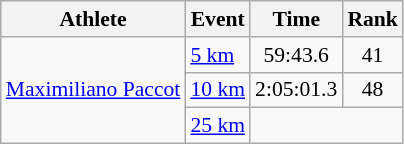<table class="wikitable" style="font-size:90%; text-align:center">
<tr>
<th>Athlete</th>
<th>Event</th>
<th>Time</th>
<th>Rank</th>
</tr>
<tr>
<td align=left rowspan=3><a href='#'>Maximiliano Paccot</a></td>
<td align=left><a href='#'>5 km</a></td>
<td>59:43.6</td>
<td>41</td>
</tr>
<tr>
<td align=left><a href='#'>10 km</a></td>
<td>2:05:01.3</td>
<td>48</td>
</tr>
<tr>
<td align=left><a href='#'>25 km</a></td>
<td colspan=2></td>
</tr>
</table>
